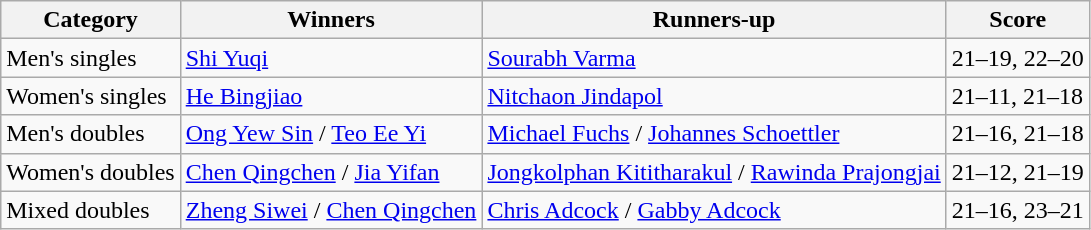<table class=wikitable style="white-space:nowrap;">
<tr>
<th>Category</th>
<th>Winners</th>
<th>Runners-up</th>
<th>Score</th>
</tr>
<tr>
<td>Men's singles</td>
<td> <a href='#'>Shi Yuqi</a></td>
<td> <a href='#'>Sourabh Varma</a></td>
<td>21–19, 22–20</td>
</tr>
<tr>
<td>Women's singles</td>
<td> <a href='#'>He Bingjiao</a></td>
<td> <a href='#'>Nitchaon Jindapol</a></td>
<td>21–11, 21–18</td>
</tr>
<tr>
<td>Men's doubles</td>
<td> <a href='#'>Ong Yew Sin</a> / <a href='#'>Teo Ee Yi</a></td>
<td> <a href='#'>Michael Fuchs</a> / <a href='#'>Johannes Schoettler</a></td>
<td>21–16, 21–18</td>
</tr>
<tr>
<td>Women's doubles</td>
<td> <a href='#'>Chen Qingchen</a> / <a href='#'>Jia Yifan</a></td>
<td> <a href='#'>Jongkolphan Kititharakul</a> / <a href='#'>Rawinda Prajongjai</a></td>
<td>21–12, 21–19</td>
</tr>
<tr>
<td>Mixed doubles</td>
<td> <a href='#'>Zheng Siwei</a> / <a href='#'>Chen Qingchen</a></td>
<td> <a href='#'>Chris Adcock</a> / <a href='#'>Gabby Adcock</a></td>
<td>21–16, 23–21</td>
</tr>
</table>
